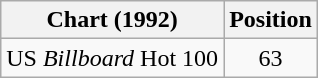<table class="wikitable">
<tr>
<th>Chart (1992)</th>
<th>Position</th>
</tr>
<tr>
<td align=left>US <em>Billboard</em> Hot 100</td>
<td align=center>63</td>
</tr>
</table>
